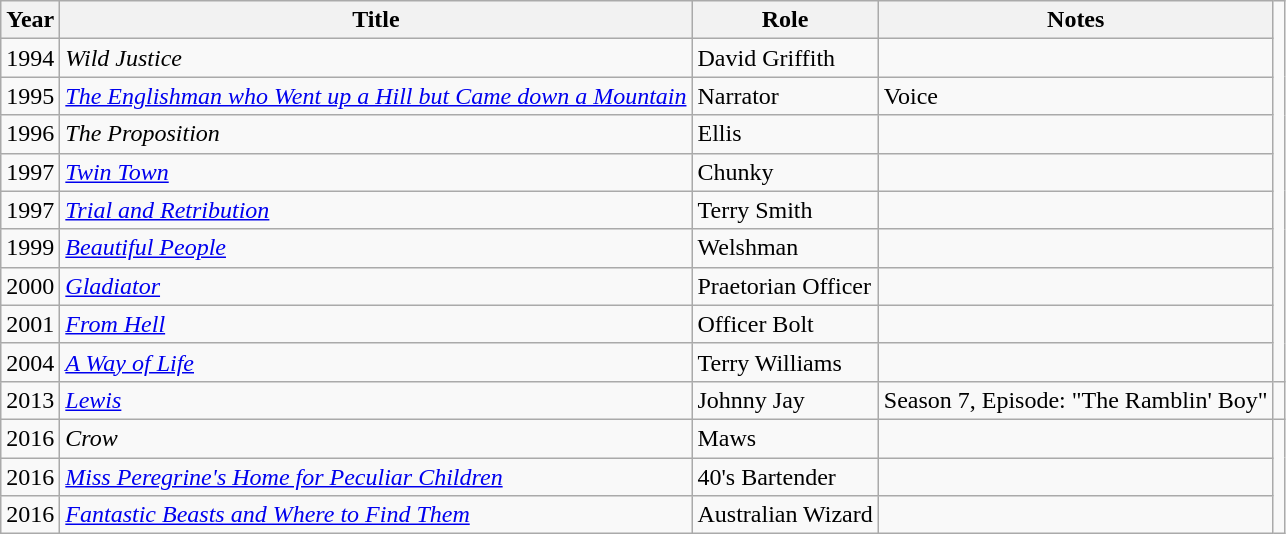<table class="wikitable">
<tr>
<th>Year</th>
<th>Title</th>
<th>Role</th>
<th>Notes</th>
</tr>
<tr>
<td>1994</td>
<td><em>Wild Justice</em></td>
<td>David Griffith</td>
<td></td>
</tr>
<tr>
<td>1995</td>
<td><em><a href='#'>The Englishman who Went up a Hill but Came down a Mountain</a></em></td>
<td>Narrator</td>
<td>Voice</td>
</tr>
<tr>
<td>1996</td>
<td><em>The Proposition</em></td>
<td>Ellis</td>
<td></td>
</tr>
<tr>
<td>1997</td>
<td><em><a href='#'>Twin Town</a></em></td>
<td>Chunky</td>
<td></td>
</tr>
<tr>
<td>1997</td>
<td><em><a href='#'>Trial and Retribution</a></em></td>
<td>Terry Smith</td>
<td></td>
</tr>
<tr>
<td>1999</td>
<td><em><a href='#'>Beautiful People</a></em></td>
<td>Welshman</td>
<td></td>
</tr>
<tr>
<td>2000</td>
<td><em><a href='#'>Gladiator</a></em></td>
<td>Praetorian Officer</td>
<td></td>
</tr>
<tr>
<td>2001</td>
<td><em><a href='#'>From Hell</a></em></td>
<td>Officer Bolt</td>
<td></td>
</tr>
<tr>
<td>2004</td>
<td><em><a href='#'>A Way of Life</a></em></td>
<td>Terry Williams</td>
<td></td>
</tr>
<tr>
<td>2013</td>
<td><em><a href='#'>Lewis</a></em></td>
<td>Johnny Jay</td>
<td>Season 7, Episode: "The Ramblin' Boy"</td>
<td></td>
</tr>
<tr>
<td>2016</td>
<td><em>Crow</em></td>
<td>Maws</td>
<td></td>
</tr>
<tr>
<td>2016</td>
<td><em><a href='#'>Miss Peregrine's Home for Peculiar Children</a></em></td>
<td>40's Bartender</td>
<td></td>
</tr>
<tr>
<td>2016</td>
<td><em><a href='#'>Fantastic Beasts and Where to Find Them</a></em></td>
<td>Australian Wizard</td>
<td></td>
</tr>
</table>
